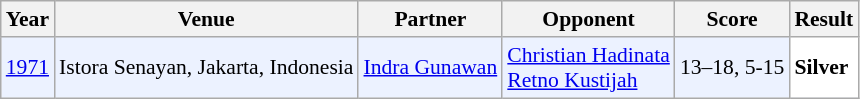<table class="sortable wikitable" style="font-size: 90%;">
<tr>
<th>Year</th>
<th>Venue</th>
<th>Partner</th>
<th>Opponent</th>
<th>Score</th>
<th>Result</th>
</tr>
<tr style="background:#ECF2FF">
<td align="center"><a href='#'>1971</a></td>
<td align="left">Istora Senayan, Jakarta, Indonesia</td>
<td align="left"> <a href='#'>Indra Gunawan</a></td>
<td align="left"> <a href='#'>Christian Hadinata</a><br> <a href='#'>Retno Kustijah</a></td>
<td align="left">13–18, 5-15</td>
<td style="text-align:left; background:white"> <strong>Silver</strong></td>
</tr>
</table>
